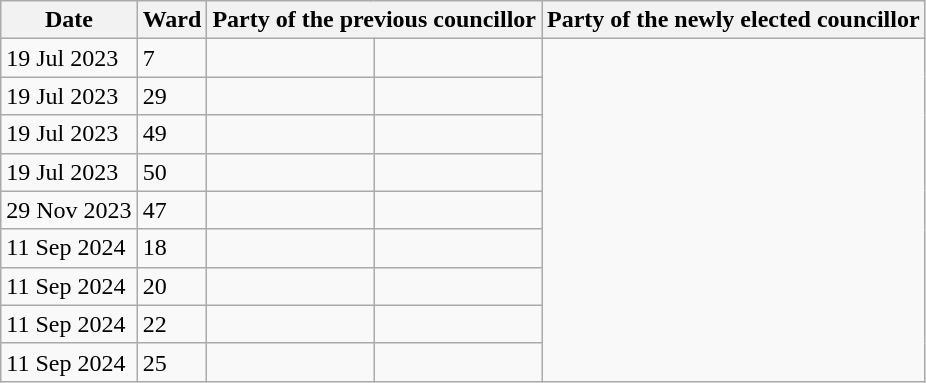<table class="wikitable">
<tr>
<th>Date</th>
<th>Ward</th>
<th colspan=2>Party of the previous councillor</th>
<th colspan=2>Party of the newly elected councillor</th>
</tr>
<tr>
<td>19 Jul 2023</td>
<td>7</td>
<td></td>
<td></td>
</tr>
<tr>
<td>19 Jul 2023</td>
<td>29</td>
<td></td>
<td></td>
</tr>
<tr>
<td>19 Jul 2023</td>
<td>49</td>
<td></td>
<td></td>
</tr>
<tr>
<td>19 Jul 2023</td>
<td>50</td>
<td></td>
<td></td>
</tr>
<tr>
<td>29 Nov 2023</td>
<td>47</td>
<td></td>
<td></td>
</tr>
<tr>
<td>11 Sep 2024</td>
<td>18</td>
<td></td>
<td></td>
</tr>
<tr>
<td>11 Sep 2024</td>
<td>20</td>
<td></td>
<td></td>
</tr>
<tr>
<td>11 Sep 2024</td>
<td>22</td>
<td></td>
<td></td>
</tr>
<tr>
<td>11 Sep 2024</td>
<td>25</td>
<td></td>
<td></td>
</tr>
</table>
